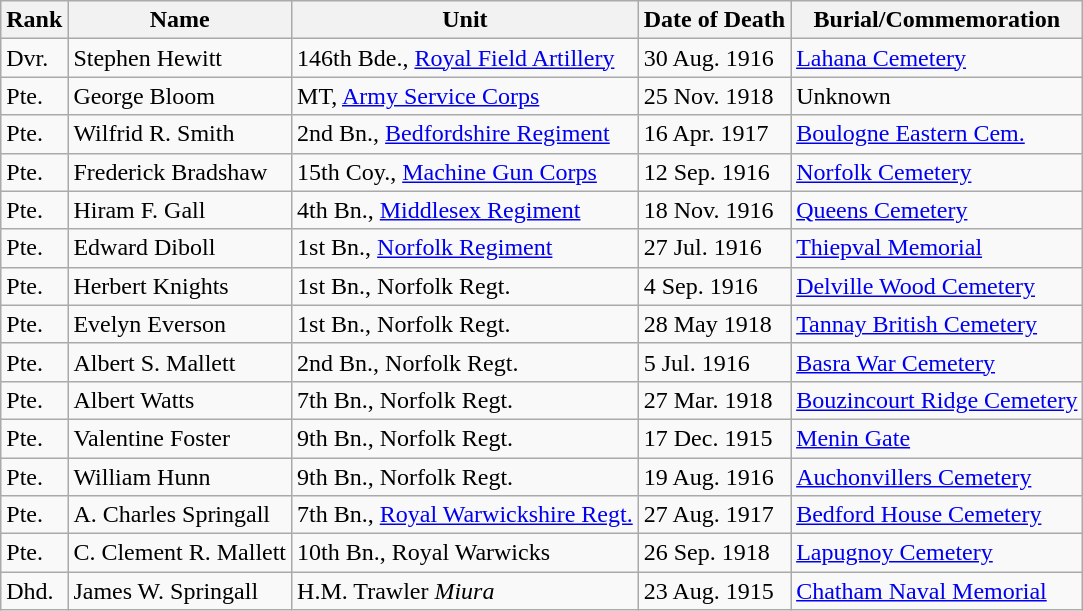<table class="wikitable">
<tr>
<th>Rank</th>
<th>Name</th>
<th>Unit</th>
<th>Date of Death</th>
<th>Burial/Commemoration</th>
</tr>
<tr>
<td>Dvr.</td>
<td>Stephen Hewitt</td>
<td>146th Bde., <a href='#'>Royal Field Artillery</a></td>
<td>30 Aug. 1916</td>
<td><a href='#'>Lahana Cemetery</a></td>
</tr>
<tr>
<td>Pte.</td>
<td>George Bloom</td>
<td>MT, <a href='#'>Army Service Corps</a></td>
<td>25 Nov. 1918</td>
<td>Unknown</td>
</tr>
<tr>
<td>Pte.</td>
<td>Wilfrid R. Smith</td>
<td>2nd Bn., <a href='#'>Bedfordshire Regiment</a></td>
<td>16 Apr. 1917</td>
<td><a href='#'>Boulogne Eastern Cem.</a></td>
</tr>
<tr>
<td>Pte.</td>
<td>Frederick Bradshaw</td>
<td>15th Coy., <a href='#'>Machine Gun Corps</a></td>
<td>12 Sep. 1916</td>
<td><a href='#'>Norfolk Cemetery</a></td>
</tr>
<tr>
<td>Pte.</td>
<td>Hiram F. Gall</td>
<td>4th Bn., <a href='#'>Middlesex Regiment</a></td>
<td>18 Nov. 1916</td>
<td><a href='#'>Queens Cemetery</a></td>
</tr>
<tr>
<td>Pte.</td>
<td>Edward Diboll</td>
<td>1st Bn., <a href='#'>Norfolk Regiment</a></td>
<td>27 Jul. 1916</td>
<td><a href='#'>Thiepval Memorial</a></td>
</tr>
<tr>
<td>Pte.</td>
<td>Herbert Knights</td>
<td>1st Bn., Norfolk Regt.</td>
<td>4 Sep. 1916</td>
<td><a href='#'>Delville Wood Cemetery</a></td>
</tr>
<tr>
<td>Pte.</td>
<td>Evelyn Everson</td>
<td>1st Bn., Norfolk Regt.</td>
<td>28 May 1918</td>
<td><a href='#'>Tannay British Cemetery</a></td>
</tr>
<tr>
<td>Pte.</td>
<td>Albert S. Mallett</td>
<td>2nd Bn., Norfolk Regt.</td>
<td>5 Jul. 1916</td>
<td><a href='#'>Basra War Cemetery</a></td>
</tr>
<tr>
<td>Pte.</td>
<td>Albert Watts</td>
<td>7th Bn., Norfolk Regt.</td>
<td>27 Mar. 1918</td>
<td><a href='#'>Bouzincourt Ridge Cemetery</a></td>
</tr>
<tr>
<td>Pte.</td>
<td>Valentine Foster</td>
<td>9th Bn., Norfolk Regt.</td>
<td>17 Dec. 1915</td>
<td><a href='#'>Menin Gate</a></td>
</tr>
<tr>
<td>Pte.</td>
<td>William Hunn</td>
<td>9th Bn., Norfolk Regt.</td>
<td>19 Aug. 1916</td>
<td><a href='#'>Auchonvillers Cemetery</a></td>
</tr>
<tr>
<td>Pte.</td>
<td>A. Charles Springall</td>
<td>7th Bn., <a href='#'>Royal Warwickshire Regt.</a></td>
<td>27 Aug. 1917</td>
<td><a href='#'>Bedford House Cemetery</a></td>
</tr>
<tr>
<td>Pte.</td>
<td>C. Clement R. Mallett</td>
<td>10th Bn., Royal Warwicks</td>
<td>26 Sep. 1918</td>
<td><a href='#'>Lapugnoy Cemetery</a></td>
</tr>
<tr>
<td>Dhd.</td>
<td>James W. Springall</td>
<td>H.M. Trawler <em>Miura</em></td>
<td>23 Aug. 1915</td>
<td><a href='#'>Chatham Naval Memorial</a></td>
</tr>
</table>
